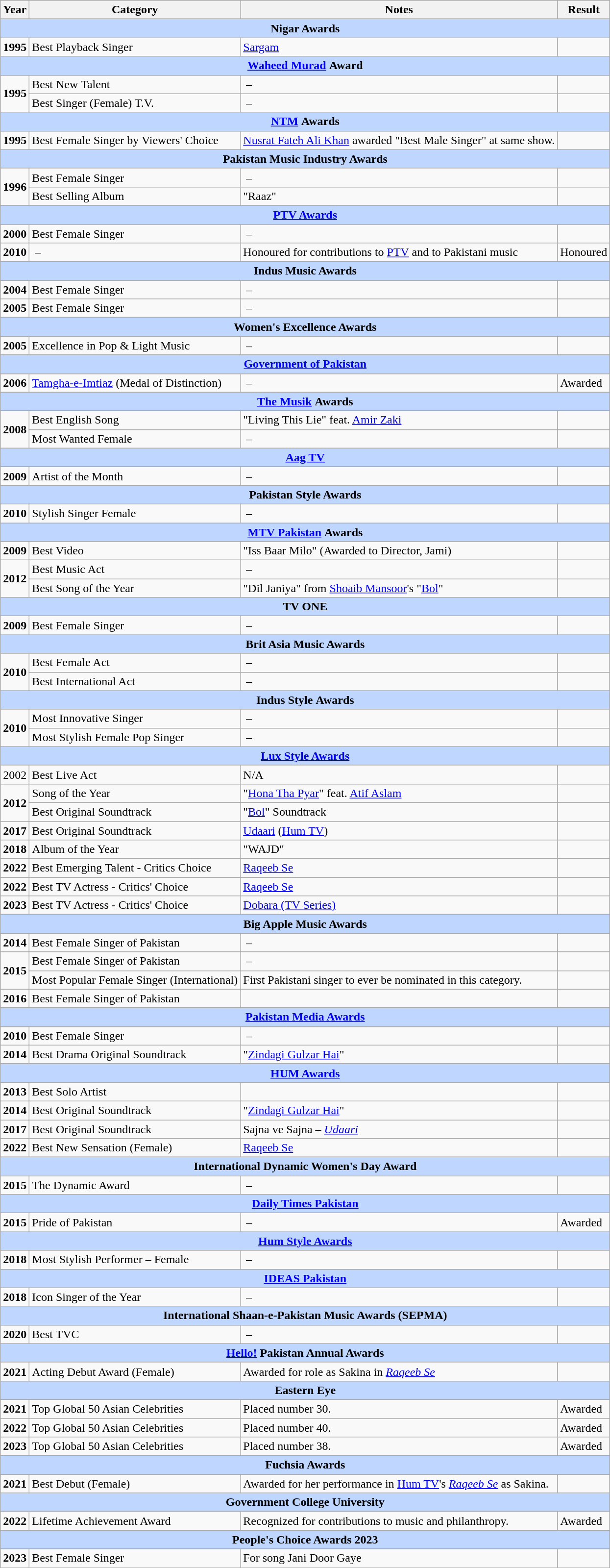<table class="wikitable">
<tr style="background:#ebf5ff;">
<th><strong>Year</strong></th>
<th>Category</th>
<th>Notes</th>
<th>Result</th>
</tr>
<tr style="background:#bfd7ff;">
<td colspan="4" style="text-align:center;"><strong>Nigar Awards</strong></td>
</tr>
<tr>
<td><strong>1995</strong></td>
<td>Best Playback Singer</td>
<td><a href='#'>Sargam</a></td>
<td></td>
</tr>
<tr style="background:#bfd7ff;">
<td colspan="4" style="text-align:center;"><strong><a href='#'>Waheed Murad</a></strong> <strong>Award</strong></td>
</tr>
<tr>
<td rowspan="2"><strong>1995</strong></td>
<td>Best New Talent</td>
<td> –</td>
<td></td>
</tr>
<tr>
<td>Best Singer (Female) T.V.</td>
<td> –</td>
<td></td>
</tr>
<tr style="background:#bfd7ff;">
<td colspan="4" style="text-align:center;"><a href='#'><strong>NTM</strong></a> <strong>Awards</strong></td>
</tr>
<tr>
<td><strong>1995</strong></td>
<td>Best Female Singer by Viewers' Choice</td>
<td><a href='#'>Nusrat Fateh Ali Khan</a> awarded "Best Male Singer" at same show.</td>
<td></td>
</tr>
<tr style="background:#bfd7ff;">
<td colspan="4" style="text-align:center;"><strong>Pakistan Music Industry Awards</strong></td>
</tr>
<tr>
<td rowspan="2"><strong>1996</strong></td>
<td>Best Female Singer</td>
<td> –</td>
<td></td>
</tr>
<tr>
<td>Best Selling Album</td>
<td>"Raaz"</td>
<td></td>
</tr>
<tr style="background:#bfd7ff;">
<td colspan="4" style="text-align:center;"><strong><a href='#'>PTV Awards</a></strong></td>
</tr>
<tr>
<td><strong>2000</strong></td>
<td>Best Female Singer</td>
<td> –</td>
<td></td>
</tr>
<tr>
<td><strong>2010</strong></td>
<td> –</td>
<td>Honoured for contributions to <a href='#'>PTV</a> and to Pakistani music</td>
<td>Honoured</td>
</tr>
<tr style="background:#bfd7ff;">
<td colspan="4" style="text-align:center;"><strong>Indus Music Awards</strong></td>
</tr>
<tr>
<td><strong>2004</strong></td>
<td>Best Female Singer</td>
<td> –</td>
<td></td>
</tr>
<tr>
<td><strong>2005</strong></td>
<td>Best Female Singer</td>
<td> –</td>
<td></td>
</tr>
<tr style="background:#bfd7ff;">
<td colspan="4" style="text-align:center;"><strong>Women's Excellence Awards</strong></td>
</tr>
<tr>
<td><strong>2005</strong></td>
<td>Excellence in Pop & Light Music</td>
<td> –</td>
<td></td>
</tr>
<tr style="background:#bfd7ff;">
<td colspan="4" style="text-align:center;"><strong><a href='#'>Government of Pakistan</a></strong></td>
</tr>
<tr>
<td><strong>2006</strong></td>
<td><a href='#'>Tamgha-e-Imtiaz</a> (Medal of Distinction)</td>
<td> –</td>
<td>Awarded</td>
</tr>
<tr style="background:#bfd7ff;">
<td colspan="4" style="text-align:center;"><strong><a href='#'>The Musik</a></strong> <strong>Awards</strong></td>
</tr>
<tr>
<td rowspan="2"><strong>2008</strong></td>
<td>Best English Song</td>
<td>"Living This Lie" feat. <a href='#'>Amir Zaki</a></td>
<td></td>
</tr>
<tr>
<td>Most Wanted Female</td>
<td> –</td>
<td></td>
</tr>
<tr style="background:#bfd7ff;">
<td colspan="4" style="text-align:center;"><strong><a href='#'>Aag TV</a></strong></td>
</tr>
<tr>
<td><strong>2009</strong></td>
<td>Artist of the Month</td>
<td> –</td>
<td></td>
</tr>
<tr style="background:#bfd7ff;">
<td colspan="4" style="text-align:center;"><strong>Pakistan Style Awards</strong></td>
</tr>
<tr>
<td><strong>2010</strong></td>
<td>Stylish Singer Female</td>
<td> –</td>
<td></td>
</tr>
<tr style="background:#bfd7ff;">
<td colspan="4" style="text-align:center;"><strong><a href='#'>MTV Pakistan</a></strong> <strong>Awards</strong></td>
</tr>
<tr>
<td><strong>2009</strong></td>
<td>Best Video</td>
<td>"Iss Baar Milo" (Awarded to Director, Jami)</td>
<td></td>
</tr>
<tr>
<td rowspan="2"><strong>2012</strong></td>
<td>Best Music Act</td>
<td> –</td>
<td></td>
</tr>
<tr>
<td>Best Song of the Year</td>
<td>"Dil Janiya" from <a href='#'>Shoaib Mansoor</a>'s "<a href='#'>Bol</a>"</td>
<td></td>
</tr>
<tr style="background:#bfd7ff;">
<td colspan="4" style="text-align:center;"><strong>TV ONE</strong></td>
</tr>
<tr>
<td><strong>2009</strong></td>
<td>Best Female Singer</td>
<td> –</td>
<td></td>
</tr>
<tr style="background:#bfd7ff;">
<td colspan="4" style="text-align:center;"><strong>Brit Asia Music Awards</strong></td>
</tr>
<tr>
<td rowspan="2"><strong>2010</strong></td>
<td>Best Female Act</td>
<td> –</td>
<td></td>
</tr>
<tr>
<td>Best International Act</td>
<td> –</td>
<td></td>
</tr>
<tr style="background:#bfd7ff;">
<td colspan="4" style="text-align:center;"><strong>Indus Style</strong> <strong>Awards</strong></td>
</tr>
<tr>
<td rowspan="2"><strong>2010</strong></td>
<td>Most Innovative Singer</td>
<td> –</td>
<td></td>
</tr>
<tr>
<td>Most Stylish Female Pop Singer</td>
<td> –</td>
<td></td>
</tr>
<tr style="background:#bfd7ff;">
<td colspan="4" style="text-align:center;"><strong><a href='#'>Lux Style Awards</a></strong></td>
</tr>
<tr>
<td>2002</td>
<td>Best Live Act</td>
<td>N/A</td>
<td></td>
</tr>
<tr>
<td rowspan="2"><strong>2012</strong></td>
<td>Song of the Year</td>
<td>"<a href='#'>Hona Tha Pyar</a>" feat. <a href='#'>Atif Aslam</a></td>
<td></td>
</tr>
<tr>
<td>Best Original Soundtrack</td>
<td>"<a href='#'>Bol</a>" Soundtrack</td>
<td></td>
</tr>
<tr>
<td><strong>2017</strong></td>
<td>Best Original Soundtrack</td>
<td><a href='#'>Udaari</a> (<a href='#'>Hum TV</a>)</td>
<td></td>
</tr>
<tr>
<td><strong>2018</strong></td>
<td>Album of the Year</td>
<td>"WAJD"</td>
<td></td>
</tr>
<tr>
<td><strong>2022</strong></td>
<td>Best Emerging Talent - Critics Choice</td>
<td><a href='#'>Raqeeb Se</a></td>
<td></td>
</tr>
<tr>
<td><strong>2022</strong></td>
<td>Best TV Actress - Critics' Choice</td>
<td><a href='#'>Raqeeb Se</a></td>
<td></td>
</tr>
<tr>
<td><strong>2023</strong></td>
<td>Best TV Actress - Critics' Choice</td>
<td><a href='#'>Dobara (TV Series)</a></td>
<td></td>
</tr>
<tr style="background:#bfd7ff;">
<td colspan="4" style="text-align:center;"><strong>Big Apple Music Awards</strong></td>
</tr>
<tr>
<td><strong>2014</strong></td>
<td>Best Female Singer of Pakistan</td>
<td> –</td>
<td></td>
</tr>
<tr>
<td rowspan="2"><strong>2015</strong></td>
<td>Best Female Singer of Pakistan</td>
<td> –</td>
<td></td>
</tr>
<tr>
<td>Most Popular Female Singer (International)</td>
<td>First Pakistani singer to ever be nominated in this category.</td>
<td></td>
</tr>
<tr>
<td><strong>2016</strong></td>
<td>Best Female Singer of Pakistan</td>
<td></td>
<td></td>
</tr>
<tr style="background:#bfd7ff;">
<td colspan="4" style="text-align:center;"><strong><a href='#'>Pakistan Media Awards</a></strong></td>
</tr>
<tr>
<td><strong>2010</strong></td>
<td>Best Female Singer</td>
<td> –</td>
<td></td>
</tr>
<tr>
<td><strong>2014</strong></td>
<td>Best Drama Original Soundtrack</td>
<td>"<a href='#'>Zindagi Gulzar Hai</a>"</td>
<td></td>
</tr>
<tr style="background:#bfd7ff;">
<td colspan="4" style="text-align:center;"><a href='#'><strong>HUM Awards</strong></a></td>
</tr>
<tr>
<td><strong>2013</strong></td>
<td>Best Solo Artist</td>
<td></td>
<td></td>
</tr>
<tr>
<td><strong>2014</strong></td>
<td>Best Original Soundtrack</td>
<td>"<a href='#'>Zindagi Gulzar Hai</a>"</td>
<td></td>
</tr>
<tr>
<td><strong>2017</strong></td>
<td>Best Original Soundtrack</td>
<td>Sajna ve Sajna – <em><a href='#'>Udaari</a></em></td>
<td></td>
</tr>
<tr>
<td><strong>2022</strong></td>
<td>Best New Sensation (Female)</td>
<td><a href='#'>Raqeeb Se</a></td>
<td></td>
</tr>
<tr style="background:#bfd7ff;">
<td colspan="4" style="text-align:center;"><strong>International Dynamic Women's Day Award</strong></td>
</tr>
<tr>
<td><strong>2015</strong></td>
<td>The Dynamic Award</td>
<td> –</td>
<td></td>
</tr>
<tr style="background:#bfd7ff;">
<td colspan="4" style="text-align:center;"><a href='#'><strong>Daily Times Pakistan</strong></a></td>
</tr>
<tr>
<td><strong>2015</strong></td>
<td>Pride of Pakistan</td>
<td> –</td>
<td>Awarded</td>
</tr>
<tr style="background:#bfd7ff;">
<td colspan="4" style="text-align:center;"><strong><a href='#'>Hum Style Awards</a></strong></td>
</tr>
<tr>
<td><strong>2018</strong></td>
<td>Most Stylish Performer – Female</td>
<td> –</td>
<td></td>
</tr>
<tr style="background:#bfd7ff;">
<td colspan="4" style="text-align:center;"><strong><a href='#'>IDEAS Pakistan</a></strong></td>
</tr>
<tr>
<td><strong>2018</strong></td>
<td>Icon Singer of the Year</td>
<td> –</td>
<td></td>
</tr>
<tr style="background:#bfd7ff;">
<td colspan="4" style="text-align:center;"><strong>International Shaan-e-Pakistan Music Awards (SEPMA)</strong></td>
</tr>
<tr>
<td><strong>2020</strong></td>
<td>Best TVC</td>
<td> –</td>
<td></td>
</tr>
<tr style="background:#bfd7ff;">
<td colspan="4" style="text-align:center;"><strong><a href='#'>Hello!</a> Pakistan Annual Awards</strong></td>
</tr>
<tr>
<td><strong>2021</strong></td>
<td>Acting Debut Award (Female) </td>
<td>Awarded for role as Sakina in <em><a href='#'>Raqeeb Se</a></em></td>
<td></td>
</tr>
<tr style="background:#bfd7ff;">
<td colspan="4" style="text-align:center;"><strong>Eastern Eye</strong></td>
</tr>
<tr>
<td><strong>2021</strong></td>
<td>Top Global 50 Asian Celebrities </td>
<td>Placed number 30.</td>
<td>Awarded</td>
</tr>
<tr>
<td><strong>2022</strong></td>
<td>Top Global 50 Asian Celebrities </td>
<td>Placed number 40.</td>
<td>Awarded</td>
</tr>
<tr>
<td><strong>2023</strong></td>
<td>Top Global 50 Asian Celebrities </td>
<td>Placed number 38.</td>
<td>Awarded</td>
</tr>
<tr style="background:#bfd7ff;">
<td colspan="4" style="text-align:center;"><strong>Fuchsia Awards</strong></td>
</tr>
<tr>
<td><strong>2021</strong></td>
<td>Best Debut (Female) </td>
<td>Awarded for her performance in <a href='#'>Hum TV</a>'s <em><a href='#'>Raqeeb Se</a></em> as Sakina.</td>
<td></td>
</tr>
<tr style="background:#bfd7ff;">
<td colspan="4" style="text-align:center;"><strong>Government College University</strong></td>
</tr>
<tr>
<td><strong>2022</strong></td>
<td>Lifetime Achievement Award </td>
<td>Recognized for contributions to music and philanthropy.</td>
<td>Awarded</td>
</tr>
<tr style="background:#bfd7ff;">
<td colspan="4" style="text-align:center;"><strong>People's Choice Awards 2023</strong></td>
</tr>
<tr>
<td><strong>2023</strong></td>
<td>Best Female Singer</td>
<td>For song Jani Door Gaye</td>
<td></td>
</tr>
<tr>
</tr>
</table>
